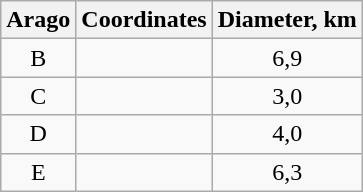<table class="wikitable" style="text-align:center">
<tr>
<th>Arago</th>
<th class="unsortable">Coordinates</th>
<th>Diameter, km</th>
</tr>
<tr>
<td>B</td>
<td></td>
<td>6,9</td>
</tr>
<tr>
<td>C</td>
<td></td>
<td>3,0</td>
</tr>
<tr>
<td>D</td>
<td></td>
<td>4,0</td>
</tr>
<tr>
<td>E</td>
<td></td>
<td>6,3</td>
</tr>
</table>
